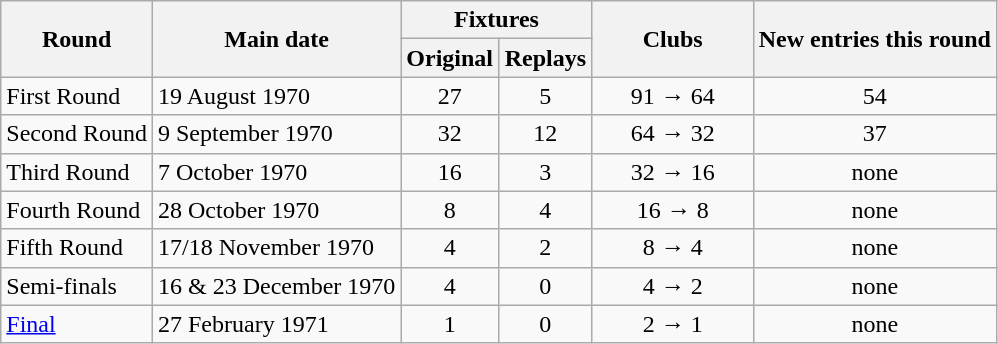<table class="wikitable" style="text-align:center">
<tr>
<th rowspan=2>Round</th>
<th rowspan=2>Main date</th>
<th colspan=2>Fixtures</th>
<th rowspan=2 width=100>Clubs</th>
<th rowspan=2>New entries this round</th>
</tr>
<tr>
<th width=55>Original</th>
<th width=55>Replays</th>
</tr>
<tr>
<td align=left>First Round</td>
<td align=left>19 August 1970</td>
<td>27</td>
<td>5</td>
<td>91 → 64</td>
<td>54<br></td>
</tr>
<tr>
<td align=left>Second Round</td>
<td align=left>9 September 1970</td>
<td>32</td>
<td>12</td>
<td>64 → 32</td>
<td>37<br></td>
</tr>
<tr>
<td align=left>Third Round</td>
<td align=left>7 October 1970</td>
<td>16</td>
<td>3</td>
<td>32 → 16</td>
<td>none</td>
</tr>
<tr>
<td align=left>Fourth Round</td>
<td align=left>28 October 1970</td>
<td>8</td>
<td>4</td>
<td>16 → 8</td>
<td>none</td>
</tr>
<tr>
<td align=left>Fifth Round</td>
<td align=left>17/18 November 1970</td>
<td>4</td>
<td>2</td>
<td>8 → 4</td>
<td>none</td>
</tr>
<tr>
<td align=left>Semi-finals</td>
<td align=left>16 & 23 December 1970</td>
<td>4</td>
<td>0</td>
<td>4 → 2</td>
<td>none</td>
</tr>
<tr>
<td align=left><a href='#'>Final</a></td>
<td align=left>27 February 1971</td>
<td>1</td>
<td>0</td>
<td>2 → 1</td>
<td>none</td>
</tr>
</table>
